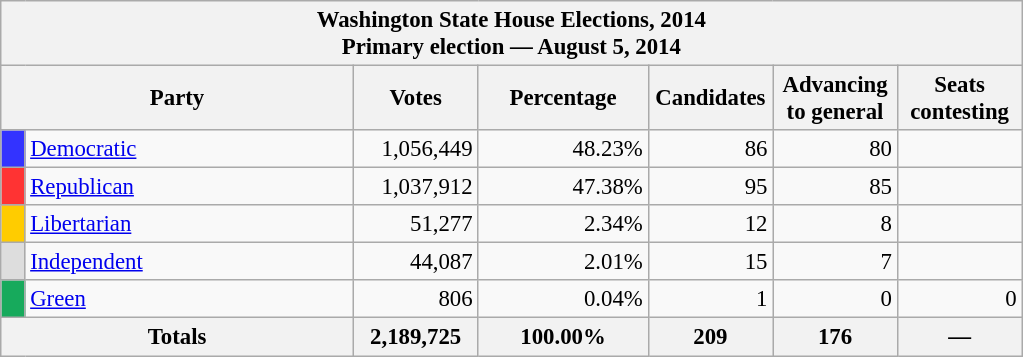<table class="wikitable" style="font-size: 95%;">
<tr>
<th colspan="7">Washington State House Elections, 2014<br>Primary election — August 5, 2014</th>
</tr>
<tr>
<th colspan="2" style="width: 15em">Party</th>
<th style="width: 5em">Votes</th>
<th style="width: 7em">Percentage</th>
<th style="width: 5em">Candidates</th>
<th style="width: 5em">Advancing to general</th>
<th style="width: 5em">Seats contesting</th>
</tr>
<tr>
<th style="background-color:#33F; width: 3px"></th>
<td style="width: 130px"><a href='#'>Democratic</a></td>
<td align="right">1,056,449</td>
<td align="right">48.23%</td>
<td align="right">86</td>
<td align="right">80</td>
<td align="right"></td>
</tr>
<tr>
<th style="background-color:#F33; width: 3px"></th>
<td style="width: 130px"><a href='#'>Republican</a></td>
<td align="right">1,037,912</td>
<td align="right">47.38%</td>
<td align="right">95</td>
<td align="right">85</td>
<td align="right"></td>
</tr>
<tr>
<th style="background-color:#FC0; width: 3px"></th>
<td style="width: 130px"><a href='#'>Libertarian</a></td>
<td align="right">51,277</td>
<td align="right">2.34%</td>
<td align="right">12</td>
<td align="right">8</td>
<td align="right"></td>
</tr>
<tr>
<th style="background-color:#DDDDDD; width: 3px"></th>
<td style="width: 130px"><a href='#'>Independent</a></td>
<td align="right">44,087</td>
<td align="right">2.01%</td>
<td align="right">15</td>
<td align="right">7</td>
<td align="right"></td>
</tr>
<tr>
<th style="background-color:#17AA5C ; width: 3px"></th>
<td style="width: 130px"><a href='#'>Green</a></td>
<td align="right">806</td>
<td align="right">0.04%</td>
<td align="right">1</td>
<td align="right">0</td>
<td align="right">0</td>
</tr>
<tr bgcolor="#EEEEEE">
<th colspan="2" align="right">Totals</th>
<th align="right">2,189,725</th>
<th align="right">100.00%</th>
<th align="right">209</th>
<th align="right">176</th>
<th align="right">—</th>
</tr>
</table>
